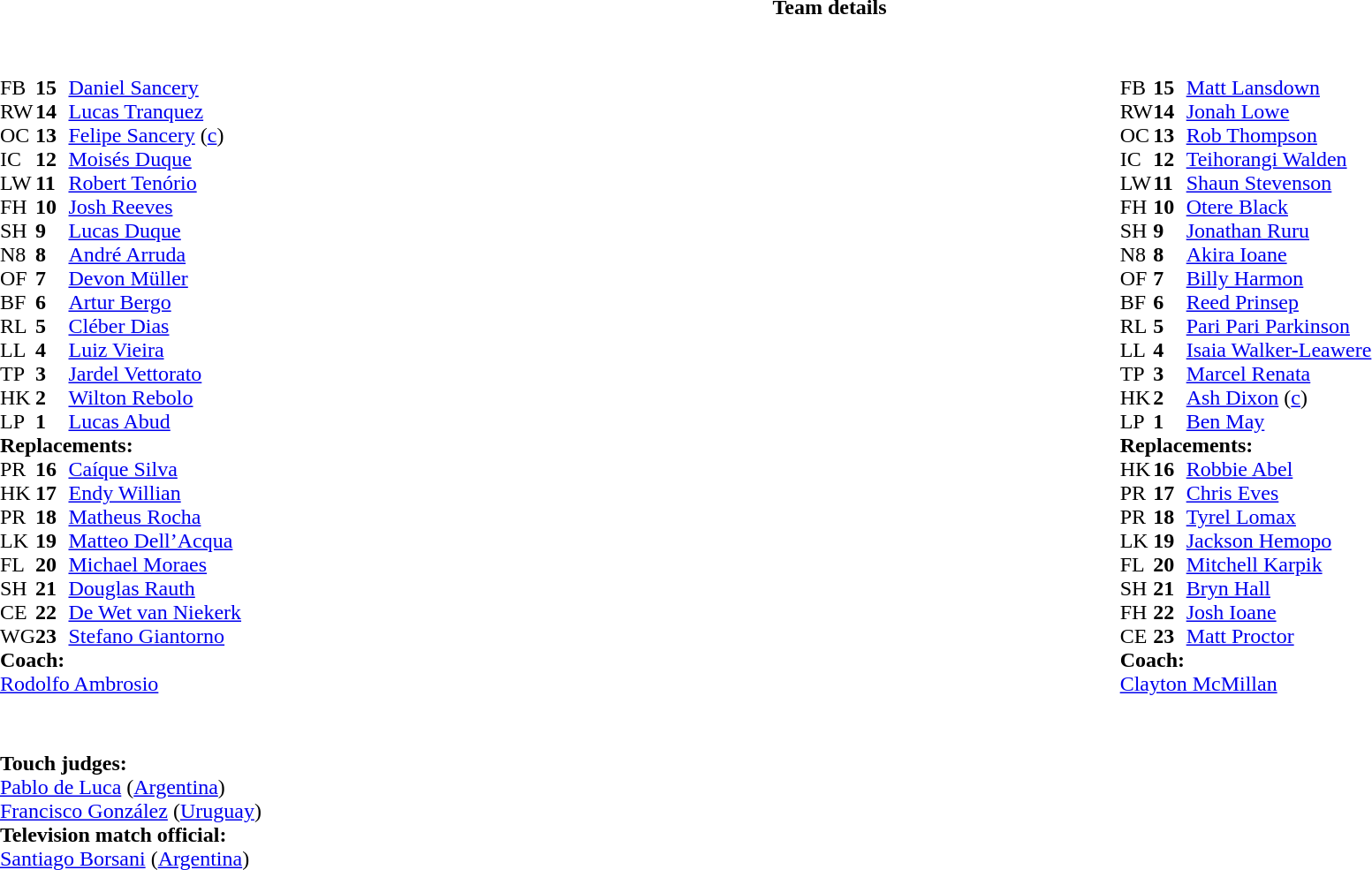<table border="0" style="width:100%;" class="collapsible collapsed">
<tr>
<th>Team details</th>
</tr>
<tr>
<td><br><table style="width:100%;">
<tr>
<td style="vertical-align:top; width:50%;"><br><table style="font-size: 100%" cellspacing="0" cellpadding="0">
<tr>
<th width="25"></th>
<th width="25"></th>
</tr>
<tr>
<td>FB</td>
<td><strong>15</strong></td>
<td><a href='#'>Daniel Sancery</a></td>
</tr>
<tr>
<td>RW</td>
<td><strong>14</strong></td>
<td><a href='#'>Lucas Tranquez</a></td>
</tr>
<tr>
<td>OC</td>
<td><strong>13</strong></td>
<td><a href='#'>Felipe Sancery</a> (<a href='#'>c</a>)</td>
</tr>
<tr>
<td>IC</td>
<td><strong>12</strong></td>
<td><a href='#'>Moisés Duque</a></td>
</tr>
<tr>
<td>LW</td>
<td><strong>11</strong></td>
<td><a href='#'>Robert Tenório</a></td>
<td></td>
<td></td>
</tr>
<tr>
<td>FH</td>
<td><strong>10</strong></td>
<td><a href='#'>Josh Reeves</a></td>
</tr>
<tr>
<td>SH</td>
<td><strong>9</strong></td>
<td><a href='#'>Lucas Duque</a></td>
<td></td>
<td></td>
</tr>
<tr>
<td>N8</td>
<td><strong>8</strong></td>
<td><a href='#'>André Arruda</a></td>
<td></td>
<td></td>
<td></td>
</tr>
<tr>
<td>OF</td>
<td><strong>7</strong></td>
<td><a href='#'>Devon Müller</a></td>
<td></td>
<td></td>
</tr>
<tr>
<td>BF</td>
<td><strong>6</strong></td>
<td><a href='#'>Artur Bergo</a></td>
</tr>
<tr>
<td>RL</td>
<td><strong>5</strong></td>
<td><a href='#'>Cléber Dias</a></td>
</tr>
<tr>
<td>LL</td>
<td><strong>4</strong></td>
<td><a href='#'>Luiz Vieira</a></td>
<td></td>
<td></td>
</tr>
<tr>
<td>TP</td>
<td><strong>3</strong></td>
<td><a href='#'>Jardel Vettorato</a></td>
<td></td>
<td></td>
</tr>
<tr>
<td>HK</td>
<td><strong>2</strong></td>
<td><a href='#'>Wilton Rebolo</a></td>
<td></td>
</tr>
<tr>
<td>LP</td>
<td><strong>1</strong></td>
<td><a href='#'>Lucas Abud</a></td>
</tr>
<tr>
<td colspan="3"><strong>Replacements:</strong></td>
</tr>
<tr>
<td>PR</td>
<td><strong>16</strong></td>
<td><a href='#'>Caíque Silva</a></td>
</tr>
<tr>
<td>HK</td>
<td><strong>17</strong></td>
<td><a href='#'>Endy Willian</a></td>
<td></td>
<td></td>
<td></td>
</tr>
<tr>
<td>PR</td>
<td><strong>18</strong></td>
<td><a href='#'>Matheus Rocha</a></td>
<td></td>
<td></td>
</tr>
<tr>
<td>LK</td>
<td><strong>19</strong></td>
<td><a href='#'>Matteo Dell’Acqua</a></td>
<td></td>
<td></td>
</tr>
<tr>
<td>FL</td>
<td><strong>20</strong></td>
<td><a href='#'>Michael Moraes</a></td>
<td></td>
<td></td>
</tr>
<tr>
<td>SH</td>
<td><strong>21</strong></td>
<td><a href='#'>Douglas Rauth</a></td>
<td></td>
<td></td>
</tr>
<tr>
<td>CE</td>
<td><strong>22</strong></td>
<td><a href='#'>De Wet van Niekerk</a></td>
</tr>
<tr>
<td>WG</td>
<td><strong>23</strong></td>
<td><a href='#'>Stefano Giantorno</a></td>
<td></td>
<td></td>
</tr>
<tr>
<td colspan="3"><strong>Coach:</strong></td>
</tr>
<tr>
<td colspan="4"> <a href='#'>Rodolfo Ambrosio</a></td>
</tr>
</table>
</td>
<td style="vertical-align:top; width:50%;"><br><table cellspacing="0" cellpadding="0" style="font-size:100%; margin:auto;">
<tr>
<th width="25"></th>
<th width="25"></th>
</tr>
<tr>
<td>FB</td>
<td><strong>15</strong></td>
<td><a href='#'>Matt Lansdown</a></td>
<td></td>
<td></td>
</tr>
<tr>
<td>RW</td>
<td><strong>14</strong></td>
<td><a href='#'>Jonah Lowe</a></td>
</tr>
<tr>
<td>OC</td>
<td><strong>13</strong></td>
<td><a href='#'>Rob Thompson</a></td>
</tr>
<tr>
<td>IC</td>
<td><strong>12</strong></td>
<td><a href='#'>Teihorangi Walden</a></td>
<td></td>
<td></td>
</tr>
<tr>
<td>LW</td>
<td><strong>11</strong></td>
<td><a href='#'>Shaun Stevenson</a></td>
</tr>
<tr>
<td>FH</td>
<td><strong>10</strong></td>
<td><a href='#'>Otere Black</a></td>
</tr>
<tr>
<td>SH</td>
<td><strong>9</strong></td>
<td><a href='#'>Jonathan Ruru</a></td>
<td></td>
<td></td>
</tr>
<tr>
<td>N8</td>
<td><strong>8</strong></td>
<td><a href='#'>Akira Ioane</a></td>
<td></td>
<td></td>
</tr>
<tr>
<td>OF</td>
<td><strong>7</strong></td>
<td><a href='#'>Billy Harmon</a></td>
<td></td>
<td></td>
</tr>
<tr>
<td>BF</td>
<td><strong>6</strong></td>
<td><a href='#'>Reed Prinsep</a></td>
</tr>
<tr>
<td>RL</td>
<td><strong>5</strong></td>
<td><a href='#'>Pari Pari Parkinson</a></td>
</tr>
<tr>
<td>LL</td>
<td><strong>4</strong></td>
<td><a href='#'>Isaia Walker-Leawere</a></td>
</tr>
<tr>
<td>TP</td>
<td><strong>3</strong></td>
<td><a href='#'>Marcel Renata</a></td>
<td></td>
<td></td>
</tr>
<tr>
<td>HK</td>
<td><strong>2</strong></td>
<td><a href='#'>Ash Dixon</a> (<a href='#'>c</a>)</td>
<td></td>
<td></td>
</tr>
<tr>
<td>LP</td>
<td><strong>1</strong></td>
<td><a href='#'>Ben May</a></td>
<td></td>
<td></td>
</tr>
<tr>
<td colspan="3"><strong>Replacements:</strong></td>
</tr>
<tr>
<td>HK</td>
<td><strong>16</strong></td>
<td><a href='#'>Robbie Abel</a></td>
<td></td>
<td></td>
</tr>
<tr>
<td>PR</td>
<td><strong>17</strong></td>
<td><a href='#'>Chris Eves</a></td>
<td></td>
<td></td>
</tr>
<tr>
<td>PR</td>
<td><strong>18</strong></td>
<td><a href='#'>Tyrel Lomax</a></td>
<td></td>
<td></td>
</tr>
<tr>
<td>LK</td>
<td><strong>19</strong></td>
<td><a href='#'>Jackson Hemopo</a></td>
<td></td>
<td></td>
</tr>
<tr>
<td>FL</td>
<td><strong>20</strong></td>
<td><a href='#'>Mitchell Karpik</a></td>
<td></td>
<td></td>
</tr>
<tr>
<td>SH</td>
<td><strong>21</strong></td>
<td><a href='#'>Bryn Hall</a></td>
<td></td>
<td></td>
</tr>
<tr>
<td>FH</td>
<td><strong>22</strong></td>
<td><a href='#'>Josh Ioane</a></td>
<td></td>
<td></td>
</tr>
<tr>
<td>CE</td>
<td><strong>23</strong></td>
<td><a href='#'>Matt Proctor</a></td>
<td></td>
<td></td>
</tr>
<tr>
<td colspan="3"><strong>Coach:</strong></td>
</tr>
<tr>
<td colspan="4"> <a href='#'>Clayton McMillan</a></td>
</tr>
</table>
</td>
</tr>
</table>
<table style="width:100%; font-size:100%;">
<tr>
<td><br><br><strong>Touch judges:</strong>
<br><a href='#'>Pablo de Luca</a> (<a href='#'>Argentina</a>)
<br><a href='#'>Francisco González</a> (<a href='#'>Uruguay</a>)
<br><strong>Television match official:</strong>
<br><a href='#'>Santiago Borsani</a> (<a href='#'>Argentina</a>)</td>
</tr>
</table>
</td>
</tr>
</table>
